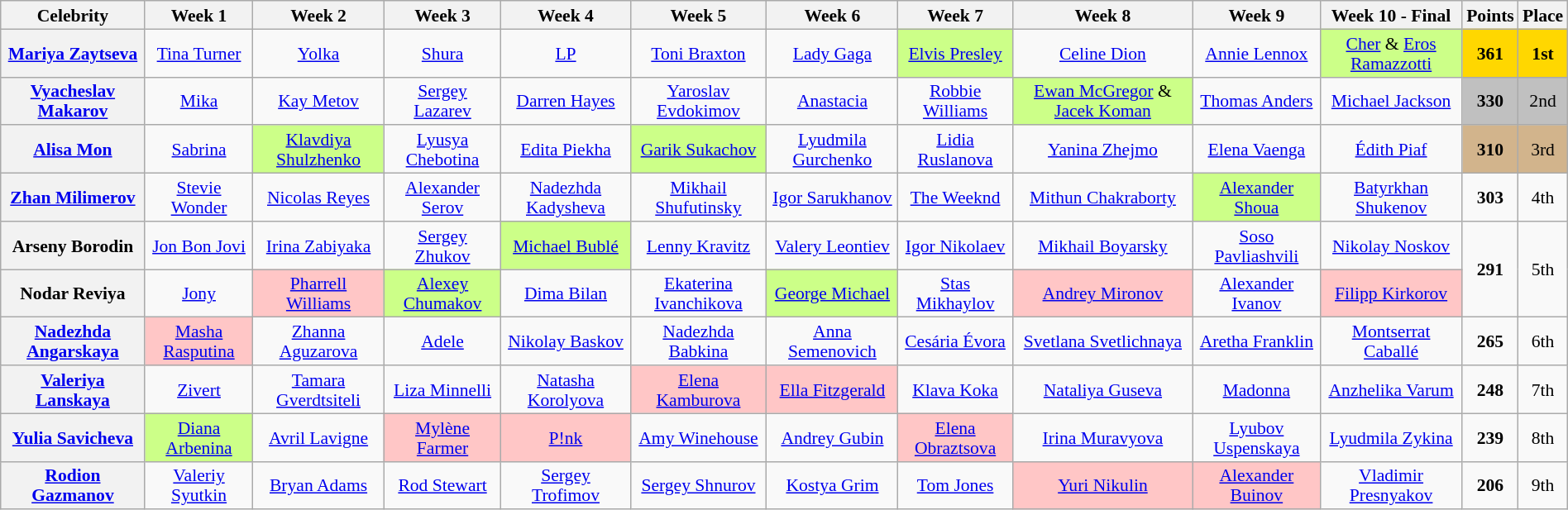<table class="wikitable" style="text-align:center; font-size:90%; line-height:16px;" width="100%">
<tr>
<th>Celebrity</th>
<th>Week 1</th>
<th>Week 2</th>
<th>Week 3</th>
<th>Week 4</th>
<th>Week 5</th>
<th>Week 6</th>
<th>Week 7</th>
<th>Week 8</th>
<th>Week 9</th>
<th>Week 10 - Final</th>
<th>Points</th>
<th>Place</th>
</tr>
<tr>
<th><a href='#'>Mariya Zaytseva</a></th>
<td><a href='#'>Tina Turner</a></td>
<td><a href='#'>Yolka</a></td>
<td><a href='#'>Shura</a></td>
<td><a href='#'>LP</a></td>
<td><a href='#'>Toni Braxton</a></td>
<td><a href='#'>Lady Gaga</a></td>
<td style="background:#ccff88;"><a href='#'>Elvis Presley</a></td>
<td><a href='#'>Celine Dion</a></td>
<td><a href='#'>Annie Lennox</a></td>
<td style="background:#ccff88;"><a href='#'>Cher</a> & <a href='#'>Eros Ramazzotti</a></td>
<td style="background:gold;"><strong>361</strong></td>
<td style="background:gold;"><strong>1st</strong></td>
</tr>
<tr>
<th><a href='#'>Vyacheslav Makarov</a></th>
<td><a href='#'>Mika</a></td>
<td><a href='#'>Kay Metov</a></td>
<td><a href='#'>Sergey Lazarev</a></td>
<td><a href='#'>Darren Hayes</a></td>
<td><a href='#'>Yaroslav Evdokimov</a></td>
<td><a href='#'>Anastacia</a></td>
<td><a href='#'>Robbie Williams</a></td>
<td style="background:#ccff88;"><a href='#'>Ewan McGregor</a> & <a href='#'>Jacek Koman</a></td>
<td><a href='#'>Thomas Anders</a></td>
<td><a href='#'>Michael Jackson</a></td>
<td style="background:silver;"><strong>330</strong></td>
<td style="background:silver;">2nd</td>
</tr>
<tr>
<th><a href='#'>Alisa Mon</a></th>
<td><a href='#'>Sabrina</a></td>
<td style="background:#ccff88;"><a href='#'>Klavdiya Shulzhenko</a></td>
<td><a href='#'>Lyusya Chebotina</a></td>
<td><a href='#'>Edita Piekha</a></td>
<td style="background:#ccff88;"><a href='#'>Garik Sukachov</a></td>
<td><a href='#'>Lyudmila Gurchenko</a></td>
<td><a href='#'>Lidia Ruslanova</a></td>
<td><a href='#'>Yanina Zhejmo</a></td>
<td><a href='#'>Elena Vaenga</a></td>
<td><a href='#'>Édith Piaf</a></td>
<td style="background:tan;"><strong>310</strong></td>
<td style="background:tan;">3rd</td>
</tr>
<tr>
<th><a href='#'>Zhan Milimerov</a></th>
<td><a href='#'>Stevie Wonder</a></td>
<td><a href='#'>Nicolas Reyes</a></td>
<td><a href='#'>Alexander Serov</a></td>
<td><a href='#'>Nadezhda Kadysheva</a></td>
<td><a href='#'>Mikhail Shufutinsky</a></td>
<td><a href='#'>Igor Sarukhanov</a></td>
<td><a href='#'>The Weeknd</a></td>
<td><a href='#'>Mithun Chakraborty</a></td>
<td style="background:#ccff88;"><a href='#'>Alexander Shoua</a></td>
<td><a href='#'>Batyrkhan Shukenov</a></td>
<td><strong>303</strong></td>
<td>4th</td>
</tr>
<tr>
<th>Arseny Borodin</th>
<td><a href='#'>Jon Bon Jovi</a></td>
<td><a href='#'>Irina Zabiyaka</a></td>
<td><a href='#'>Sergey Zhukov</a></td>
<td style="background:#ccff88;"><a href='#'>Michael Bublé</a></td>
<td><a href='#'>Lenny Kravitz</a></td>
<td><a href='#'>Valery Leontiev</a></td>
<td><a href='#'>Igor Nikolaev</a></td>
<td><a href='#'>Mikhail Boyarsky</a></td>
<td><a href='#'>Soso Pavliashvili</a></td>
<td><a href='#'>Nikolay Noskov</a></td>
<td rowspan=2><strong>291</strong></td>
<td rowspan=2>5th</td>
</tr>
<tr>
<th>Nodar Reviya</th>
<td><a href='#'>Jony</a></td>
<td style="background:#ffc6c6;"><a href='#'>Pharrell Williams</a></td>
<td style="background:#ccff88;"><a href='#'>Alexey Chumakov</a></td>
<td><a href='#'>Dima Bilan</a></td>
<td><a href='#'>Ekaterina Ivanchikova</a></td>
<td style="background:#ccff88;"><a href='#'>George Michael</a></td>
<td><a href='#'>Stas Mikhaylov</a></td>
<td style="background:#ffc6c6;"><a href='#'>Andrey Mironov</a></td>
<td><a href='#'>Alexander Ivanov</a></td>
<td style="background:#ffc6c6;"><a href='#'>Filipp Kirkorov</a></td>
</tr>
<tr>
<th><a href='#'>Nadezhda Angarskaya</a></th>
<td style="background:#ffc6c6;"><a href='#'>Masha Rasputina</a></td>
<td><a href='#'>Zhanna Aguzarova</a></td>
<td><a href='#'>Adele</a></td>
<td><a href='#'>Nikolay Baskov</a></td>
<td><a href='#'>Nadezhda Babkina</a></td>
<td><a href='#'>Anna Semenovich</a></td>
<td><a href='#'>Cesária Évora</a></td>
<td><a href='#'>Svetlana Svetlichnaya</a></td>
<td><a href='#'>Aretha Franklin</a></td>
<td><a href='#'>Montserrat Caballé</a></td>
<td><strong>265</strong></td>
<td>6th</td>
</tr>
<tr>
<th><a href='#'>Valeriya Lanskaya</a></th>
<td><a href='#'>Zivert</a></td>
<td><a href='#'>Tamara Gverdtsiteli</a></td>
<td><a href='#'>Liza Minnelli</a></td>
<td><a href='#'>Natasha Korolyova</a></td>
<td style="background:#ffc6c6;"><a href='#'>Elena Kamburova</a></td>
<td style="background:#ffc6c6;"><a href='#'>Ella Fitzgerald</a></td>
<td><a href='#'>Klava Koka</a></td>
<td><a href='#'>Nataliya Guseva</a></td>
<td><a href='#'>Madonna</a></td>
<td><a href='#'>Anzhelika Varum</a></td>
<td><strong>248</strong></td>
<td>7th</td>
</tr>
<tr>
<th><a href='#'>Yulia Savicheva</a></th>
<td style="background:#ccff88;"><a href='#'>Diana Arbenina</a></td>
<td><a href='#'>Avril Lavigne</a></td>
<td style="background:#ffc6c6;"><a href='#'>Mylène Farmer</a></td>
<td style="background:#ffc6c6;"><a href='#'>P!nk</a></td>
<td><a href='#'>Amy Winehouse</a></td>
<td><a href='#'>Andrey Gubin</a></td>
<td style="background:#ffc6c6;"><a href='#'>Elena Obraztsova</a></td>
<td><a href='#'>Irina Muravyova</a></td>
<td><a href='#'>Lyubov Uspenskaya</a></td>
<td><a href='#'>Lyudmila Zykina</a></td>
<td><strong>239</strong></td>
<td>8th</td>
</tr>
<tr>
<th><a href='#'>Rodion Gazmanov</a></th>
<td><a href='#'>Valeriy Syutkin</a></td>
<td><a href='#'>Bryan Adams</a></td>
<td><a href='#'>Rod Stewart</a></td>
<td><a href='#'>Sergey Trofimov</a></td>
<td><a href='#'>Sergey Shnurov</a></td>
<td><a href='#'>Kostya Grim</a></td>
<td><a href='#'>Tom Jones</a></td>
<td style="background:#ffc6c6;"><a href='#'>Yuri Nikulin</a></td>
<td style="background:#ffc6c6;"><a href='#'>Alexander Buinov</a></td>
<td><a href='#'>Vladimir Presnyakov</a></td>
<td><strong>206</strong></td>
<td>9th</td>
</tr>
</table>
